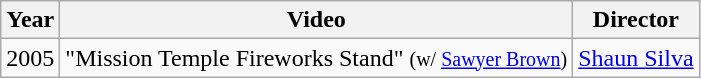<table class="wikitable">
<tr>
<th>Year</th>
<th>Video</th>
<th>Director</th>
</tr>
<tr>
<td>2005</td>
<td>"Mission Temple Fireworks Stand" <small>(w/ <a href='#'>Sawyer Brown</a>)</small></td>
<td><a href='#'>Shaun Silva</a></td>
</tr>
</table>
